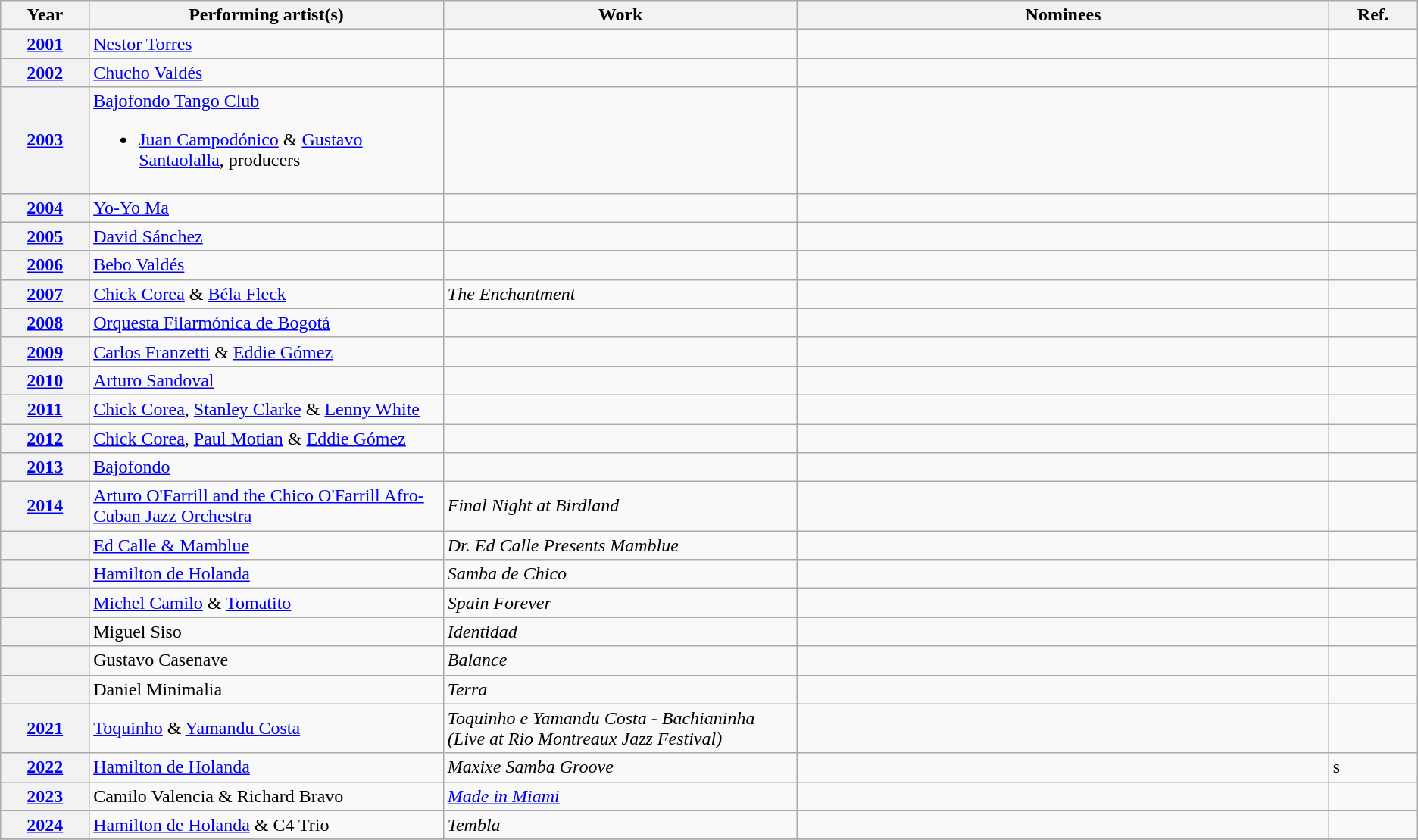<table class="wikitable plainrowheaders sortable">
<tr>
<th scope="col" width="5%">Year</th>
<th scope="col" width="20%">Performing artist(s)</th>
<th scope="col" width="20%">Work</th>
<th scope="col" class="unsortable" width="30%">Nominees</th>
<th scope="col" class="unsortable" width="5%">Ref.</th>
</tr>
<tr>
<th style="text-align:center;"><a href='#'>2001</a></th>
<td> <a href='#'>Nestor Torres</a></td>
<td></td>
<td></td>
<td style="text-align:center;"></td>
</tr>
<tr>
<th style="text-align:center;"><a href='#'>2002</a></th>
<td> <a href='#'>Chucho Valdés</a></td>
<td></td>
<td></td>
<td style="text-align:center;"></td>
</tr>
<tr>
<th style="text-align:center;"><a href='#'>2003</a></th>
<td> <a href='#'>Bajofondo Tango Club</a><br><ul><li><a href='#'>Juan Campodónico</a> & <a href='#'>Gustavo Santaolalla</a>, producers</li></ul></td>
<td></td>
<td></td>
<td style="text-align:center;"></td>
</tr>
<tr>
<th style="text-align:center;"><a href='#'>2004</a></th>
<td> <a href='#'>Yo-Yo Ma</a></td>
<td></td>
<td></td>
<td style="text-align:center;"></td>
</tr>
<tr>
<th style="text-align:center;"><a href='#'>2005</a></th>
<td> <a href='#'>David Sánchez</a></td>
<td></td>
<td></td>
<td style="text-align:center;"></td>
</tr>
<tr>
<th style="text-align:center;"><a href='#'>2006</a></th>
<td> <a href='#'>Bebo Valdés</a></td>
<td></td>
<td></td>
<td style="text-align:center;"></td>
</tr>
<tr>
<th style="text-align:center;"><a href='#'>2007</a></th>
<td> <a href='#'>Chick Corea</a> & <a href='#'>Béla Fleck</a></td>
<td><em>The Enchantment</em></td>
<td></td>
<td style="text-align:center;"></td>
</tr>
<tr>
<th style="text-align:center;"><a href='#'>2008</a></th>
<td> <a href='#'>Orquesta Filarmónica de Bogotá</a></td>
<td></td>
<td></td>
<td style="text-align:center;"></td>
</tr>
<tr>
<th style="text-align:center;"><a href='#'>2009</a></th>
<td> <a href='#'>Carlos Franzetti</a> &  <a href='#'>Eddie Gómez</a></td>
<td></td>
<td></td>
<td style="text-align:center;"></td>
</tr>
<tr>
<th style="text-align:center;"><a href='#'>2010</a></th>
<td> <a href='#'>Arturo Sandoval</a></td>
<td></td>
<td></td>
<td style="text-align:center;"></td>
</tr>
<tr>
<th style="text-align:center;"><a href='#'>2011</a></th>
<td> <a href='#'>Chick Corea</a>, <a href='#'>Stanley Clarke</a> & <a href='#'>Lenny White</a></td>
<td></td>
<td></td>
<td style="text-align:center;"></td>
</tr>
<tr>
<th style="text-align:center;"><a href='#'>2012</a></th>
<td> <a href='#'>Chick Corea</a>, <a href='#'>Paul Motian</a> &  <a href='#'>Eddie Gómez</a></td>
<td></td>
<td></td>
<td></td>
</tr>
<tr>
<th style="text-align:center;"><a href='#'>2013</a></th>
<td>  <a href='#'>Bajofondo</a></td>
<td></td>
<td></td>
<td></td>
</tr>
<tr>
<th style="text-align:center;"><a href='#'>2014</a></th>
<td> <a href='#'>Arturo O'Farrill and the Chico O'Farrill Afro-Cuban Jazz Orchestra</a></td>
<td><em>Final Night at Birdland</em></td>
<td></td>
<td></td>
</tr>
<tr>
<th></th>
<td> <a href='#'>Ed Calle & Mamblue</a></td>
<td><em>Dr. Ed Calle Presents Mamblue</em></td>
<td><br></td>
<td></td>
</tr>
<tr>
<th></th>
<td> <a href='#'>Hamilton de Holanda</a></td>
<td><em>Samba de Chico</em></td>
<td><br></td>
<td></td>
</tr>
<tr>
<th></th>
<td> <a href='#'>Michel Camilo</a> &  <a href='#'>Tomatito</a></td>
<td><em>Spain Forever</em></td>
<td><br></td>
<td></td>
</tr>
<tr>
<th></th>
<td> Miguel Siso</td>
<td><em>Identidad</em></td>
<td></td>
<td></td>
</tr>
<tr>
<th></th>
<td> Gustavo Casenave</td>
<td><em>Balance</em></td>
<td></td>
<td></td>
</tr>
<tr>
<th></th>
<td> Daniel Minimalia</td>
<td><em>Terra</em></td>
<td></td>
<td></td>
</tr>
<tr>
<th style="text-align:center;"><a href='#'>2021</a></th>
<td> <a href='#'>Toquinho</a> & <a href='#'>Yamandu Costa</a></td>
<td><em>Toquinho e Yamandu Costa - Bachianinha (Live at Rio Montreaux Jazz Festival)</em></td>
<td></td>
<td></td>
</tr>
<tr>
<th style="text-align:center;" scope="row"><a href='#'><strong>2022</strong></a></th>
<td> <a href='#'>Hamilton de Holanda</a></td>
<td><em>Maxixe Samba Groove</em></td>
<td></td>
<td>s </td>
</tr>
<tr>
<th style="text-align:center;" scope="row"><a href='#'><strong>2023</strong></a></th>
<td> Camilo Valencia & Richard Bravo</td>
<td><em><a href='#'>Made in Miami</a></em></td>
<td></td>
<td style="text-align:center;"></td>
</tr>
<tr>
<th style="text-align:center;" scope="row"><a href='#'><strong>2024</strong></a></th>
<td> <a href='#'>Hamilton de Holanda</a> &  C4 Trio</td>
<td><em>Tembla</em></td>
<td></td>
<td align="center"></td>
</tr>
<tr>
</tr>
</table>
